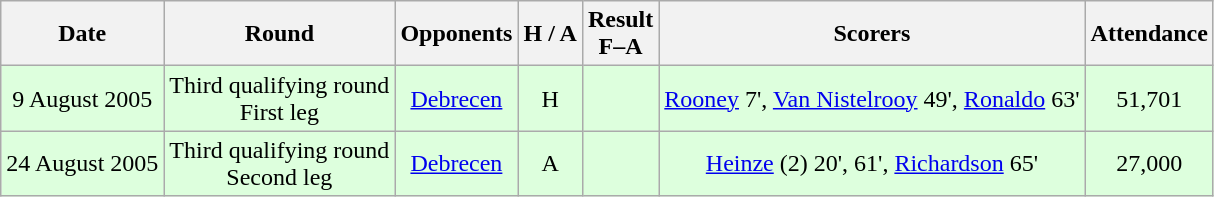<table class="wikitable" style="text-align:center">
<tr>
<th>Date</th>
<th>Round</th>
<th>Opponents</th>
<th>H / A</th>
<th>Result<br>F–A</th>
<th>Scorers</th>
<th>Attendance</th>
</tr>
<tr bgcolor="#ddffdd">
<td>9 August 2005</td>
<td>Third qualifying round<br>First leg</td>
<td><a href='#'>Debrecen</a></td>
<td>H</td>
<td></td>
<td><a href='#'>Rooney</a> 7', <a href='#'>Van Nistelrooy</a> 49', <a href='#'>Ronaldo</a> 63'</td>
<td>51,701</td>
</tr>
<tr bgcolor="#ddffdd">
<td>24 August 2005</td>
<td>Third qualifying round<br>Second leg</td>
<td><a href='#'>Debrecen</a></td>
<td>A</td>
<td></td>
<td><a href='#'>Heinze</a> (2) 20', 61', <a href='#'>Richardson</a> 65'</td>
<td>27,000</td>
</tr>
</table>
